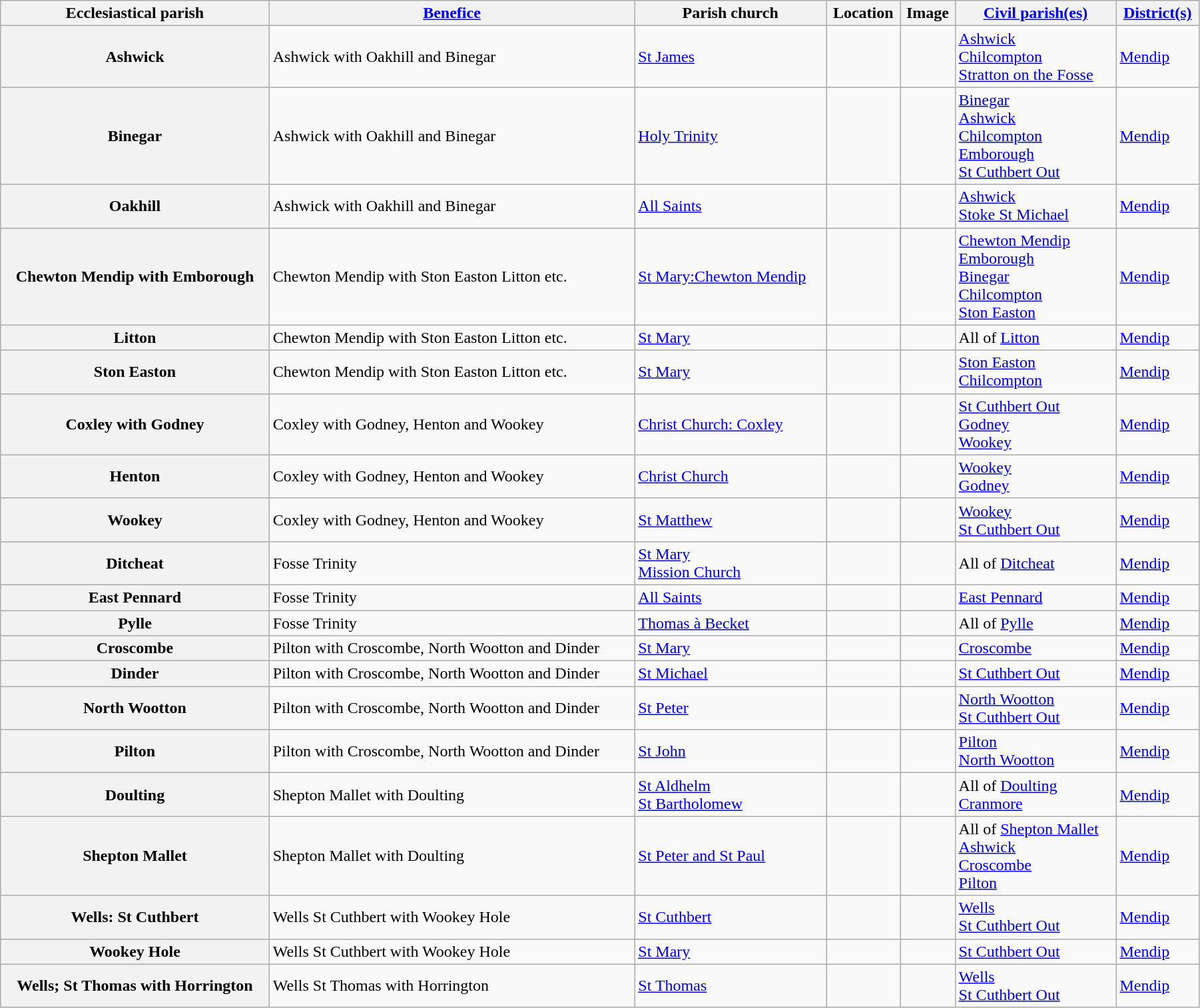<table class="wikitable sortable" style="width:95%;">
<tr>
<th scope="col">Ecclesiastical parish</th>
<th scope="col"><a href='#'>Benefice</a></th>
<th scope="col">Parish church</th>
<th scope="col">Location</th>
<th scope="col" class="unsortable">Image</th>
<th scope="col"><a href='#'>Civil parish(es)</a></th>
<th scope="col"><a href='#'>District(s)</a></th>
</tr>
<tr>
<th scope="row">Ashwick</th>
<td>Ashwick with Oakhill and Binegar</td>
<td><a href='#'>St James</a></td>
<td><small></small></td>
<td></td>
<td><a href='#'>Ashwick</a><br> <a href='#'>Chilcompton</a><br> <a href='#'>Stratton on the Fosse</a></td>
<td><a href='#'>Mendip</a></td>
</tr>
<tr>
<th scope="row">Binegar</th>
<td>Ashwick with Oakhill and Binegar</td>
<td><a href='#'>Holy Trinity</a></td>
<td><small></small></td>
<td></td>
<td><a href='#'>Binegar</a><br> <a href='#'>Ashwick</a><br> <a href='#'>Chilcompton</a><br> <a href='#'>Emborough</a><br> <a href='#'>St Cuthbert Out</a></td>
<td><a href='#'>Mendip</a></td>
</tr>
<tr>
<th scope="row">Oakhill</th>
<td>Ashwick with Oakhill and Binegar</td>
<td><a href='#'>All Saints</a></td>
<td><small></small></td>
<td></td>
<td><a href='#'>Ashwick</a><br> <a href='#'>Stoke St Michael</a></td>
<td><a href='#'>Mendip</a></td>
</tr>
<tr>
<th scope="row">Chewton Mendip with Emborough</th>
<td>Chewton Mendip with Ston Easton  Litton etc.</td>
<td><a href='#'>St Mary:Chewton Mendip</a></td>
<td><small></small></td>
<td></td>
<td><a href='#'>Chewton Mendip</a><br> <a href='#'>Emborough</a><br> <a href='#'>Binegar</a><br> <a href='#'>Chilcompton</a><br> <a href='#'>Ston Easton</a></td>
<td><a href='#'>Mendip</a></td>
</tr>
<tr>
<th scope="row">Litton</th>
<td>Chewton Mendip with Ston Easton  Litton etc.</td>
<td><a href='#'>St Mary</a></td>
<td><small></small></td>
<td></td>
<td>All of <a href='#'>Litton</a></td>
<td><a href='#'>Mendip</a></td>
</tr>
<tr>
<th scope="row">Ston Easton</th>
<td>Chewton Mendip with Ston Easton  Litton etc.</td>
<td><a href='#'>St Mary</a></td>
<td><small></small></td>
<td></td>
<td><a href='#'>Ston Easton</a><br> <a href='#'>Chilcompton</a></td>
<td><a href='#'>Mendip</a></td>
</tr>
<tr>
<th scope="row">Coxley with Godney</th>
<td>Coxley with Godney, Henton and Wookey</td>
<td><a href='#'>Christ Church: Coxley</a></td>
<td><small></small></td>
<td></td>
<td><a href='#'>St Cuthbert Out</a><br> <a href='#'>Godney</a><br> <a href='#'>Wookey</a></td>
<td><a href='#'>Mendip</a></td>
</tr>
<tr>
<th scope="row">Henton</th>
<td>Coxley with Godney, Henton and Wookey</td>
<td><a href='#'>Christ Church</a></td>
<td><small></small></td>
<td></td>
<td><a href='#'>Wookey</a><br> <a href='#'>Godney</a></td>
<td><a href='#'>Mendip</a></td>
</tr>
<tr>
<th scope="row">Wookey</th>
<td>Coxley with Godney, Henton and Wookey</td>
<td><a href='#'>St Matthew</a></td>
<td><small></small></td>
<td></td>
<td><a href='#'>Wookey</a><br> <a href='#'>St Cuthbert Out</a></td>
<td><a href='#'>Mendip</a></td>
</tr>
<tr>
<th scope="row">Ditcheat</th>
<td>Fosse Trinity</td>
<td><a href='#'>St Mary</a><br><a href='#'>Mission Church</a></td>
<td><small></small></td>
<td></td>
<td>All of <a href='#'>Ditcheat</a></td>
<td><a href='#'>Mendip</a></td>
</tr>
<tr>
<th scope="row">East Pennard</th>
<td>Fosse Trinity</td>
<td><a href='#'>All Saints</a></td>
<td><small></small></td>
<td></td>
<td><a href='#'>East Pennard</a></td>
<td><a href='#'>Mendip</a></td>
</tr>
<tr>
<th scope="row">Pylle</th>
<td>Fosse Trinity</td>
<td><a href='#'>Thomas à Becket</a></td>
<td><small></small></td>
<td></td>
<td>All of <a href='#'>Pylle</a></td>
<td><a href='#'>Mendip</a></td>
</tr>
<tr>
<th scope="row">Croscombe</th>
<td>Pilton with Croscombe, North Wootton and Dinder</td>
<td><a href='#'>St Mary</a></td>
<td><small></small></td>
<td></td>
<td><a href='#'>Croscombe</a></td>
<td><a href='#'>Mendip</a></td>
</tr>
<tr>
<th scope="row">Dinder</th>
<td>Pilton with Croscombe, North Wootton and Dinder</td>
<td><a href='#'>St Michael</a></td>
<td><small></small></td>
<td></td>
<td><a href='#'>St Cuthbert Out</a></td>
<td><a href='#'>Mendip</a></td>
</tr>
<tr>
<th scope="row">North Wootton</th>
<td>Pilton with Croscombe, North Wootton and Dinder</td>
<td><a href='#'>St Peter</a></td>
<td><small></small></td>
<td></td>
<td><a href='#'>North Wootton</a><br> <a href='#'>St Cuthbert Out</a></td>
<td><a href='#'>Mendip</a></td>
</tr>
<tr>
<th scope="row">Pilton</th>
<td>Pilton with Croscombe, North Wootton and Dinder</td>
<td><a href='#'>St John</a></td>
<td><small></small></td>
<td></td>
<td><a href='#'>Pilton</a><br> <a href='#'>North Wootton</a></td>
<td><a href='#'>Mendip</a></td>
</tr>
<tr>
<th scope="row">Doulting</th>
<td>Shepton Mallet with Doulting</td>
<td><a href='#'>St Aldhelm</a><br><a href='#'>St Bartholomew</a></td>
<td><small></small></td>
<td></td>
<td>All of <a href='#'>Doulting</a><br> <a href='#'>Cranmore</a></td>
<td><a href='#'>Mendip</a></td>
</tr>
<tr>
<th scope="row">Shepton Mallet</th>
<td>Shepton Mallet with Doulting</td>
<td><a href='#'>St Peter and St Paul</a></td>
<td><small></small></td>
<td></td>
<td>All of <a href='#'>Shepton Mallet</a><br> <a href='#'>Ashwick</a><br> <a href='#'>Croscombe</a><br> <a href='#'>Pilton</a></td>
<td><a href='#'>Mendip</a></td>
</tr>
<tr>
<th scope="row">Wells: St Cuthbert</th>
<td>Wells St Cuthbert with Wookey Hole</td>
<td><a href='#'>St Cuthbert</a></td>
<td><small></small></td>
<td></td>
<td><a href='#'>Wells</a><br> <a href='#'>St Cuthbert Out</a></td>
<td><a href='#'>Mendip</a></td>
</tr>
<tr>
<th scope="row">Wookey Hole</th>
<td>Wells St Cuthbert with Wookey Hole</td>
<td><a href='#'>St Mary</a></td>
<td><small></small></td>
<td></td>
<td><a href='#'>St Cuthbert Out</a></td>
<td><a href='#'>Mendip</a></td>
</tr>
<tr>
<th scope="row">Wells; St Thomas with Horrington</th>
<td>Wells St Thomas with Horrington</td>
<td><a href='#'>St Thomas</a></td>
<td><small></small></td>
<td></td>
<td><a href='#'>Wells</a> <br> <a href='#'>St Cuthbert Out</a></td>
<td><a href='#'>Mendip</a></td>
</tr>
</table>
